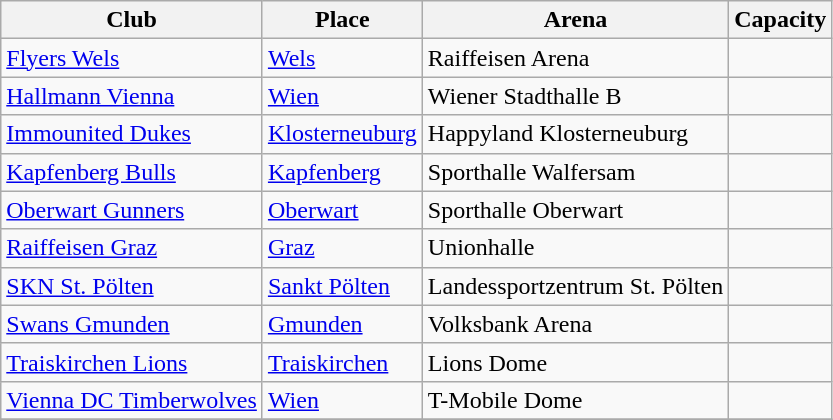<table class="wikitable sortable">
<tr>
<th>Club</th>
<th>Place</th>
<th>Arena</th>
<th>Capacity</th>
</tr>
<tr>
<td><a href='#'>Flyers Wels</a></td>
<td><a href='#'>Wels</a></td>
<td>Raiffeisen Arena</td>
<td style="text-align:center;"></td>
</tr>
<tr>
<td><a href='#'>Hallmann Vienna</a></td>
<td><a href='#'>Wien</a></td>
<td>Wiener Stadthalle B</td>
<td style="text-align:center;"></td>
</tr>
<tr>
<td><a href='#'>Immounited Dukes</a></td>
<td><a href='#'>Klosterneuburg</a></td>
<td>Happyland Klosterneuburg</td>
<td style="text-align:center;"></td>
</tr>
<tr>
<td><a href='#'>Kapfenberg Bulls</a></td>
<td><a href='#'>Kapfenberg</a></td>
<td>Sporthalle Walfersam</td>
<td style="text-align:center;"></td>
</tr>
<tr>
<td><a href='#'>Oberwart Gunners</a></td>
<td><a href='#'>Oberwart</a></td>
<td>Sporthalle Oberwart</td>
<td style="text-align:center;"></td>
</tr>
<tr>
<td><a href='#'>Raiffeisen Graz</a></td>
<td><a href='#'>Graz</a></td>
<td>Unionhalle</td>
<td style="text-align:center;"></td>
</tr>
<tr>
<td><a href='#'>SKN St. Pölten</a></td>
<td><a href='#'>Sankt Pölten</a></td>
<td>Landessportzentrum St. Pölten</td>
<td style="text-align:center;"></td>
</tr>
<tr>
<td><a href='#'>Swans Gmunden</a></td>
<td><a href='#'>Gmunden</a></td>
<td>Volksbank Arena</td>
<td style="text-align:center;"></td>
</tr>
<tr>
<td><a href='#'>Traiskirchen Lions</a></td>
<td><a href='#'>Traiskirchen</a></td>
<td>Lions Dome</td>
<td style="text-align:center;"></td>
</tr>
<tr>
<td><a href='#'>Vienna DC Timberwolves</a></td>
<td><a href='#'>Wien</a></td>
<td>T-Mobile Dome</td>
<td style="text-align:center;"></td>
</tr>
<tr>
</tr>
</table>
